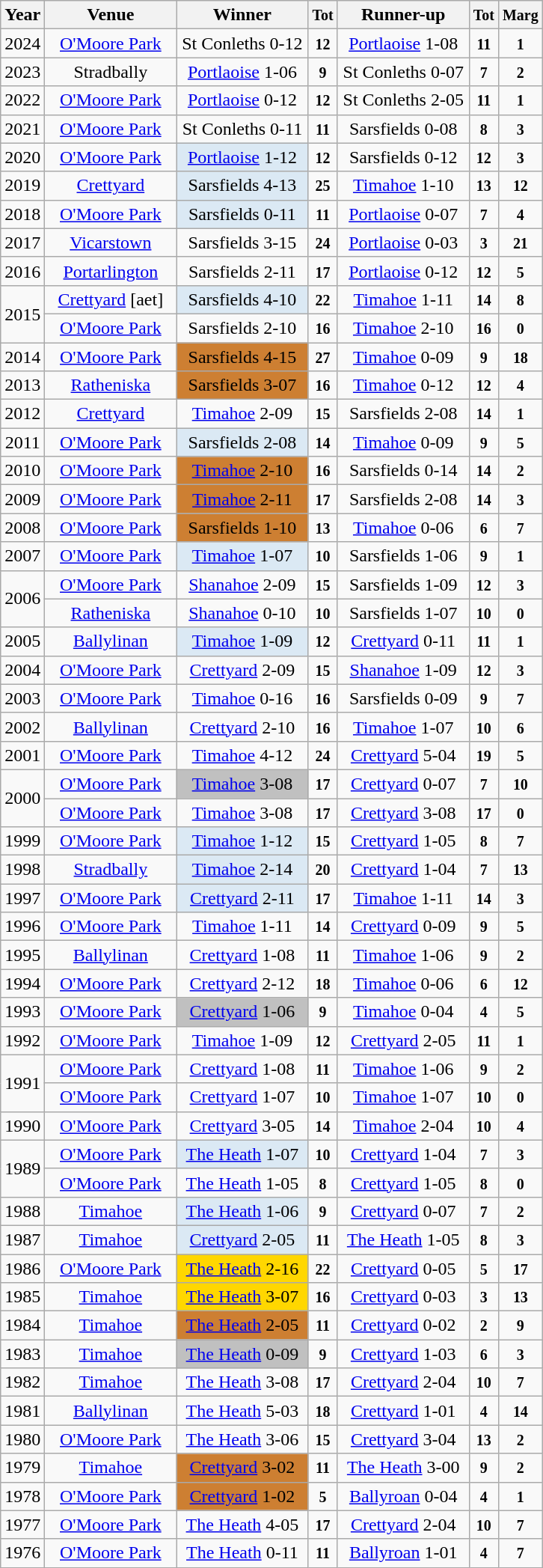<table class="wikitable" style="text-align:center">
<tr>
<th>Year</th>
<th width="110pix">Venue</th>
<th width="110pix">Winner</th>
<th><small>Tot</small></th>
<th width="110pix">Runner-up</th>
<th><small>Tot</small></th>
<th><small>Marg</small></th>
</tr>
<tr>
<td>2024</td>
<td><a href='#'>O'Moore Park</a></td>
<td>St Conleths 0-12</td>
<td style="text-align:center;"><small><strong>12</strong></small></td>
<td><a href='#'>Portlaoise</a> 1-08</td>
<td style="text-align:center;"><small><strong>11</strong></small></td>
<td style="text-align:center;"><small><strong>1</strong></small></td>
</tr>
<tr>
<td>2023</td>
<td>Stradbally</td>
<td><a href='#'>Portlaoise</a> 1-06</td>
<td style="text-align:center;"><small><strong>9</strong></small></td>
<td>St Conleths 0-07</td>
<td style="text-align:center;"><small><strong>7</strong></small></td>
<td style="text-align:center;"><small><strong>2</strong></small></td>
</tr>
<tr>
<td>2022</td>
<td><a href='#'>O'Moore Park</a></td>
<td><a href='#'>Portlaoise</a> 0-12</td>
<td style="text-align:center;"><small><strong>12</strong></small></td>
<td>St Conleths 2-05</td>
<td style="text-align:center;"><small><strong>11</strong></small></td>
<td style="text-align:center;"><small><strong>1</strong></small></td>
</tr>
<tr>
<td>2021</td>
<td><a href='#'>O'Moore Park</a></td>
<td>St Conleths 0-11</td>
<td style="text-align:center;"><small><strong>11</strong></small></td>
<td>Sarsfields 0-08</td>
<td style="text-align:center;"><small><strong>8</strong></small></td>
<td style="text-align:center;"><small><strong>3</strong></small></td>
</tr>
<tr>
<td>2020</td>
<td><a href='#'>O'Moore Park</a></td>
<td style="background-color:#DBE9F4"><a href='#'>Portlaoise</a> 1-12</td>
<td style="text-align:center;"><small><strong>12</strong></small></td>
<td>Sarsfields 0-12</td>
<td style="text-align:center;"><small><strong>12</strong></small></td>
<td style="text-align:center;"><small><strong>3</strong></small></td>
</tr>
<tr>
<td>2019</td>
<td><a href='#'>Crettyard</a></td>
<td style="background-color:#DBE9F4">Sarsfields 4-13</td>
<td style="text-align:center;"><small><strong>25</strong></small></td>
<td><a href='#'>Timahoe</a> 1-10</td>
<td style="text-align:center;"><small><strong>13</strong></small></td>
<td style="text-align:center;"><small><strong>12</strong></small></td>
</tr>
<tr>
<td>2018</td>
<td><a href='#'>O'Moore Park</a></td>
<td style="background-color:#DBE9F4">Sarsfields 0-11</td>
<td style="text-align:center;"><small><strong>11</strong></small></td>
<td><a href='#'>Portlaoise</a> 0-07</td>
<td style="text-align:center;"><small><strong>7</strong></small></td>
<td style="text-align:center;"><small><strong>4</strong></small></td>
</tr>
<tr>
<td>2017</td>
<td><a href='#'>Vicarstown</a></td>
<td>Sarsfields 3-15</td>
<td style="text-align:center;"><small><strong>24</strong></small></td>
<td><a href='#'>Portlaoise</a> 0-03</td>
<td style="text-align:center;"><small><strong>3</strong></small></td>
<td style="text-align:center;"><small><strong>21</strong></small></td>
</tr>
<tr>
<td>2016</td>
<td><a href='#'>Portarlington</a></td>
<td>Sarsfields 2-11</td>
<td style="text-align:center;"><small><strong>17</strong></small></td>
<td><a href='#'>Portlaoise</a> 0-12</td>
<td style="text-align:center;"><small><strong>12</strong></small></td>
<td style="text-align:center;"><small><strong>5</strong></small></td>
</tr>
<tr>
<td rowspan="2">2015</td>
<td><a href='#'>Crettyard</a> [aet]</td>
<td style="background-color:#DBE9F4">Sarsfields 4-10</td>
<td style="text-align:center;"><small><strong>22</strong></small></td>
<td><a href='#'>Timahoe</a>   1-11</td>
<td style="text-align:center;"><small><strong>14</strong></small></td>
<td style="text-align:center;"><small><strong>8</strong></small></td>
</tr>
<tr>
<td><a href='#'>O'Moore Park</a></td>
<td>Sarsfields   2-10</td>
<td style="text-align:center;"><small><strong>16</strong></small></td>
<td><a href='#'>Timahoe</a>   2-10</td>
<td style="text-align:center;"><small><strong>16</strong></small></td>
<td style="text-align:center;"><small><strong>0</strong></small></td>
</tr>
<tr>
<td>2014 </td>
<td><a href='#'>O'Moore Park</a></td>
<td style="background-color:#CD7F32">Sarsfields  4-15</td>
<td style="text-align:center;"><small><strong>27</strong></small></td>
<td><a href='#'>Timahoe</a>  0-09</td>
<td style="text-align:center;"><small><strong>9</strong></small></td>
<td style="text-align:center;"><small><strong>18</strong></small></td>
</tr>
<tr>
<td>2013 </td>
<td><a href='#'>Ratheniska</a></td>
<td style="background-color:#CD7F32">Sarsfields 3-07</td>
<td style="text-align:center;"><small><strong>16</strong></small></td>
<td><a href='#'>Timahoe</a> 0-12</td>
<td style="text-align:center;"><small><strong>12</strong></small></td>
<td style="text-align:center;"><small><strong>4</strong></small></td>
</tr>
<tr>
<td>2012</td>
<td><a href='#'>Crettyard</a></td>
<td><a href='#'>Timahoe</a> 2-09</td>
<td style="text-align:center;"><small><strong>15</strong></small></td>
<td>Sarsfields 2-08</td>
<td style="text-align:center;"><small><strong>14</strong></small></td>
<td style="text-align:center;"><small><strong>1</strong></small></td>
</tr>
<tr>
<td>2011</td>
<td><a href='#'>O'Moore Park</a></td>
<td style="background-color:#DBE9F4">Sarsfields 2-08</td>
<td style="text-align:center;"><small><strong>14</strong></small></td>
<td><a href='#'>Timahoe</a> 0-09</td>
<td style="text-align:center;"><small><strong>9</strong></small></td>
<td style="text-align:center;"><small><strong>5</strong></small></td>
</tr>
<tr>
<td>2010</td>
<td><a href='#'>O'Moore Park</a></td>
<td style="background-color:#CD7F32"><a href='#'>Timahoe</a> 2-10</td>
<td style="text-align:center;"><small><strong>16</strong></small></td>
<td>Sarsfields 0-14</td>
<td style="text-align:center;"><small><strong>14</strong></small></td>
<td style="text-align:center;"><small><strong>2</strong></small></td>
</tr>
<tr>
<td>2009 </td>
<td><a href='#'>O'Moore Park</a></td>
<td style="background-color:#CD7F32"><a href='#'>Timahoe</a> 2-11</td>
<td style="text-align:center;"><small><strong>17</strong></small></td>
<td>Sarsfields 2-08</td>
<td style="text-align:center;"><small><strong>14</strong></small></td>
<td style="text-align:center;"><small><strong>3</strong></small></td>
</tr>
<tr>
<td>2008 </td>
<td><a href='#'>O'Moore Park</a></td>
<td style="background-color:#CD7F32">Sarsfields 1-10</td>
<td style="text-align:center;"><small><strong>13</strong></small></td>
<td><a href='#'>Timahoe</a> 0-06</td>
<td style="text-align:center;"><small><strong>6</strong></small></td>
<td style="text-align:center;"><small><strong>7</strong></small></td>
</tr>
<tr>
<td>2007</td>
<td><a href='#'>O'Moore Park</a></td>
<td style="background-color:#DBE9F4"><a href='#'>Timahoe</a> 1-07</td>
<td style="text-align:center;"><small><strong>10</strong></small></td>
<td>Sarsfields 1-06</td>
<td style="text-align:center;"><small><strong>9</strong></small></td>
<td style="text-align:center;"><small><strong>1</strong></small></td>
</tr>
<tr>
<td rowspan="2">2006 <br></td>
<td><a href='#'>O'Moore Park</a></td>
<td><a href='#'>Shanahoe</a> 2-09</td>
<td style="text-align:center;"><small><strong>15</strong></small></td>
<td>Sarsfields 1-09</td>
<td style="text-align:center;"><small><strong>12</strong></small></td>
<td style="text-align:center;"><small><strong>3</strong></small></td>
</tr>
<tr>
<td><a href='#'>Ratheniska</a></td>
<td><a href='#'>Shanahoe</a> 0-10</td>
<td style="text-align:center;"><small><strong>10</strong></small></td>
<td>Sarsfields 1-07</td>
<td style="text-align:center;"><small><strong>10</strong></small></td>
<td style="text-align:center;"><small><strong>0</strong></small></td>
</tr>
<tr>
<td>2005 </td>
<td><a href='#'>Ballylinan</a></td>
<td style="background-color:#DBE9F4"><a href='#'>Timahoe</a> 1-09</td>
<td style="text-align:center;"><small><strong>12</strong></small></td>
<td><a href='#'>Crettyard</a> 0-11</td>
<td style="text-align:center;"><small><strong>11</strong></small></td>
<td style="text-align:center;"><small><strong>1</strong></small></td>
</tr>
<tr>
<td>2004 </td>
<td><a href='#'>O'Moore Park</a></td>
<td><a href='#'>Crettyard</a> 2-09</td>
<td style="text-align:center;"><small><strong>15</strong></small></td>
<td><a href='#'>Shanahoe</a> 1-09</td>
<td style="text-align:center;"><small><strong>12</strong></small></td>
<td style="text-align:center;"><small><strong>3</strong></small></td>
</tr>
<tr>
<td>2003 </td>
<td><a href='#'>O'Moore Park</a></td>
<td><a href='#'>Timahoe</a> 0-16</td>
<td style="text-align:center;"><small><strong>16</strong></small></td>
<td>Sarsfields 0-09</td>
<td style="text-align:center;"><small><strong>9</strong></small></td>
<td style="text-align:center;"><small><strong>7</strong></small></td>
</tr>
<tr>
<td>2002</td>
<td><a href='#'>Ballylinan</a></td>
<td><a href='#'>Crettyard</a> 2-10</td>
<td style="text-align:center;"><small><strong>16</strong></small></td>
<td><a href='#'>Timahoe</a> 1-07</td>
<td style="text-align:center;"><small><strong>10</strong></small></td>
<td style="text-align:center;"><small><strong>6</strong></small></td>
</tr>
<tr>
<td>2001 </td>
<td><a href='#'>O'Moore Park</a></td>
<td><a href='#'>Timahoe</a> 4-12</td>
<td style="text-align:center;"><small><strong>24</strong></small></td>
<td><a href='#'>Crettyard</a> 5-04</td>
<td style="text-align:center;"><small><strong>19</strong></small></td>
<td style="text-align:center;"><small><strong>5</strong></small></td>
</tr>
<tr>
<td rowspan="2">2000 <br></td>
<td><a href='#'>O'Moore Park</a></td>
<td style="background-color:#C0C0C0"><a href='#'>Timahoe</a> 3-08</td>
<td style="text-align:center;"><small><strong>17</strong></small></td>
<td><a href='#'>Crettyard</a> 0-07</td>
<td style="text-align:center;"><small><strong>7</strong></small></td>
<td style="text-align:center;"><small><strong>10</strong></small></td>
</tr>
<tr>
<td><a href='#'>O'Moore Park</a></td>
<td><a href='#'>Timahoe</a> 3-08</td>
<td style="text-align:center;"><small><strong>17</strong></small></td>
<td><a href='#'>Crettyard</a> 3-08</td>
<td style="text-align:center;"><small><strong>17</strong></small></td>
<td style="text-align:center;"><small><strong>0</strong></small></td>
</tr>
<tr>
<td>1999 </td>
<td><a href='#'>O'Moore Park</a></td>
<td style="background-color:#DBE9F4"><a href='#'>Timahoe</a> 1-12</td>
<td style="text-align:center;"><small><strong>15</strong></small></td>
<td><a href='#'>Crettyard</a> 1-05</td>
<td style="text-align:center;"><small><strong>8</strong></small></td>
<td style="text-align:center;"><small><strong>7</strong></small></td>
</tr>
<tr>
<td>1998 </td>
<td><a href='#'>Stradbally</a></td>
<td style="background-color:#DBE9F4"><a href='#'>Timahoe</a> 2-14</td>
<td style="text-align:center;"><small><strong>20</strong></small></td>
<td><a href='#'>Crettyard</a> 1-04</td>
<td style="text-align:center;"><small><strong>7</strong></small></td>
<td style="text-align:center;"><small><strong>13</strong></small></td>
</tr>
<tr>
<td>1997 </td>
<td><a href='#'>O'Moore Park</a></td>
<td style="background-color:#DBE9F4"><a href='#'>Crettyard</a> 2-11</td>
<td style="text-align:center;"><small><strong>17</strong></small></td>
<td><a href='#'>Timahoe</a> 1-11</td>
<td style="text-align:center;"><small><strong>14</strong></small></td>
<td style="text-align:center;"><small><strong>3</strong></small></td>
</tr>
<tr>
<td>1996 </td>
<td><a href='#'>O'Moore Park</a></td>
<td><a href='#'>Timahoe</a> 1-11</td>
<td style="text-align:center;"><small><strong>14</strong></small></td>
<td><a href='#'>Crettyard</a> 0-09</td>
<td style="text-align:center;"><small><strong>9</strong></small></td>
<td style="text-align:center;"><small><strong>5</strong></small></td>
</tr>
<tr>
<td>1995 </td>
<td><a href='#'>Ballylinan</a></td>
<td><a href='#'>Crettyard</a> 1-08</td>
<td style="text-align:center;"><small><strong>11</strong></small></td>
<td><a href='#'>Timahoe</a> 1-06</td>
<td style="text-align:center;"><small><strong>9</strong></small></td>
<td style="text-align:center;"><small><strong>2</strong></small></td>
</tr>
<tr>
<td>1994 </td>
<td><a href='#'>O'Moore Park</a></td>
<td><a href='#'>Crettyard</a> 2-12</td>
<td style="text-align:center;"><small><strong>18</strong></small></td>
<td><a href='#'>Timahoe</a> 0-06</td>
<td style="text-align:center;"><small><strong>6</strong></small></td>
<td style="text-align:center;"><small><strong>12</strong></small></td>
</tr>
<tr>
<td>1993 </td>
<td><a href='#'>O'Moore Park</a></td>
<td style="background-color:#C0C0C0"><a href='#'>Crettyard</a> 1-06</td>
<td style="text-align:center;"><small><strong>9</strong></small></td>
<td><a href='#'>Timahoe</a> 0-04</td>
<td style="text-align:center;"><small><strong>4</strong></small></td>
<td style="text-align:center;"><small><strong>5</strong></small></td>
</tr>
<tr>
<td>1992 </td>
<td><a href='#'>O'Moore Park</a></td>
<td><a href='#'>Timahoe</a> 1-09</td>
<td style="text-align:center;"><small><strong>12</strong></small></td>
<td><a href='#'>Crettyard</a> 2-05</td>
<td style="text-align:center;"><small><strong>11</strong></small></td>
<td style="text-align:center;"><small><strong>1</strong></small></td>
</tr>
<tr>
<td rowspan="2">1991<br> </td>
<td><a href='#'>O'Moore Park</a></td>
<td><a href='#'>Crettyard</a> 1-08</td>
<td style="text-align:center;"><small><strong>11</strong></small></td>
<td><a href='#'>Timahoe</a> 1-06</td>
<td style="text-align:center;"><small><strong>9</strong></small></td>
<td style="text-align:center;"><small><strong>2</strong></small></td>
</tr>
<tr>
<td><a href='#'>O'Moore Park</a></td>
<td><a href='#'>Crettyard</a> 1-07</td>
<td style="text-align:center;"><small><strong>10</strong></small></td>
<td><a href='#'>Timahoe</a> 1-07</td>
<td style="text-align:center;"><small><strong>10</strong></small></td>
<td style="text-align:center;"><small><strong>0</strong></small></td>
</tr>
<tr>
<td>1990 </td>
<td><a href='#'>O'Moore Park</a></td>
<td><a href='#'>Crettyard</a> 3-05</td>
<td style="text-align:center;"><small><strong>14</strong></small></td>
<td><a href='#'>Timahoe</a> 2-04</td>
<td style="text-align:center;"><small><strong>10</strong></small></td>
<td style="text-align:center;"><small><strong>4</strong></small></td>
</tr>
<tr>
<td rowspan="2">1989 <br> </td>
<td><a href='#'>O'Moore Park</a></td>
<td style="background-color:#DBE9F4"><a href='#'>The Heath</a> 1-07</td>
<td style="text-align:center;"><small><strong>10</strong></small></td>
<td><a href='#'>Crettyard</a> 1-04</td>
<td style="text-align:center;"><small><strong>7</strong></small></td>
<td style="text-align:center;"><small><strong>3</strong></small></td>
</tr>
<tr>
<td><a href='#'>O'Moore Park</a></td>
<td><a href='#'>The Heath</a> 1-05</td>
<td style="text-align:center;"><small><strong>8</strong></small></td>
<td><a href='#'>Crettyard</a> 1-05</td>
<td style="text-align:center;"><small><strong>8</strong></small></td>
<td style="text-align:center;"><small><strong>0</strong></small></td>
</tr>
<tr>
<td>1988 </td>
<td><a href='#'>Timahoe</a></td>
<td style="background-color:#DBE9F4"><a href='#'>The Heath</a> 1-06</td>
<td style="text-align:center;"><small><strong>9</strong></small></td>
<td><a href='#'>Crettyard</a> 0-07</td>
<td style="text-align:center;"><small><strong>7</strong></small></td>
<td style="text-align:center;"><small><strong>2</strong></small></td>
</tr>
<tr>
<td>1987 </td>
<td><a href='#'>Timahoe</a></td>
<td style="background-color:#DBE9F4"><a href='#'>Crettyard</a> 2-05</td>
<td style="text-align:center;"><small><strong>11</strong></small></td>
<td><a href='#'>The Heath</a> 1-05</td>
<td style="text-align:center;"><small><strong>8</strong></small></td>
<td style="text-align:center;"><small><strong>3</strong></small></td>
</tr>
<tr>
<td>1986 </td>
<td><a href='#'>O'Moore Park</a></td>
<td style="background-color:#FFD700"><a href='#'>The Heath</a> 2-16</td>
<td style="text-align:center;"><small><strong>22</strong></small></td>
<td><a href='#'>Crettyard</a> 0-05</td>
<td style="text-align:center;"><small><strong>5</strong></small></td>
<td style="text-align:center;"><small><strong>17</strong></small></td>
</tr>
<tr>
<td>1985 </td>
<td><a href='#'>Timahoe</a></td>
<td style="background-color:#FFD700"><a href='#'>The Heath</a> 3-07</td>
<td style="text-align:center;"><small><strong>16</strong></small></td>
<td><a href='#'>Crettyard</a> 0-03</td>
<td style="text-align:center;"><small><strong>3</strong></small></td>
<td style="text-align:center;"><small><strong>13</strong></small></td>
</tr>
<tr>
<td>1984 </td>
<td><a href='#'>Timahoe</a></td>
<td style="background-color:#CD7F32"><a href='#'>The Heath</a> 2-05</td>
<td style="text-align:center;"><small><strong>11</strong></small></td>
<td><a href='#'>Crettyard</a> 0-02</td>
<td style="text-align:center;"><small><strong>2</strong></small></td>
<td style="text-align:center;"><small><strong>9</strong></small></td>
</tr>
<tr>
<td>1983 </td>
<td><a href='#'>Timahoe</a></td>
<td style="background-color:#C0C0C0"><a href='#'>The Heath</a> 0-09</td>
<td style="text-align:center;"><small><strong>9</strong></small></td>
<td><a href='#'>Crettyard</a> 1-03</td>
<td style="text-align:center;"><small><strong>6</strong></small></td>
<td style="text-align:center;"><small><strong>3</strong></small></td>
</tr>
<tr>
<td>1982</td>
<td><a href='#'>Timahoe</a></td>
<td><a href='#'>The Heath</a> 3-08</td>
<td style="text-align:center;"><small><strong>17</strong></small></td>
<td><a href='#'>Crettyard</a> 2-04</td>
<td style="text-align:center;"><small><strong>10</strong></small></td>
<td style="text-align:center;"><small><strong>7</strong></small></td>
</tr>
<tr>
<td>1981 </td>
<td><a href='#'>Ballylinan</a></td>
<td><a href='#'>The Heath</a> 5-03</td>
<td style="text-align:center;"><small><strong>18</strong></small></td>
<td><a href='#'>Crettyard</a> 1-01</td>
<td style="text-align:center;"><small><strong>4</strong></small></td>
<td style="text-align:center;"><small><strong>14</strong></small></td>
</tr>
<tr>
<td>1980  </td>
<td><a href='#'>O'Moore Park</a></td>
<td><a href='#'>The Heath</a> 3-06</td>
<td style="text-align:center;"><small><strong>15</strong></small></td>
<td><a href='#'>Crettyard</a> 3-04</td>
<td style="text-align:center;"><small><strong>13</strong></small></td>
<td style="text-align:center;"><small><strong>2</strong></small></td>
</tr>
<tr>
<td>1979</td>
<td><a href='#'>Timahoe</a></td>
<td style="background-color:#CD7F32"><a href='#'>Crettyard</a> 3-02</td>
<td style="text-align:center;"><small><strong>11</strong></small></td>
<td><a href='#'>The Heath</a> 3-00</td>
<td style="text-align:center;"><small><strong>9</strong></small></td>
<td style="text-align:center;"><small><strong>2</strong></small></td>
</tr>
<tr>
<td>1978 </td>
<td><a href='#'>O'Moore Park</a></td>
<td style="background-color:#CD7F32"><a href='#'>Crettyard</a> 1-02</td>
<td style="text-align:center;"><small><strong>5</strong></small></td>
<td><a href='#'>Ballyroan</a> 0-04</td>
<td style="text-align:center;"><small><strong>4</strong></small></td>
<td style="text-align:center;"><small><strong>1</strong></small></td>
</tr>
<tr>
<td>1977</td>
<td><a href='#'>O'Moore Park</a></td>
<td><a href='#'>The Heath</a> 4-05</td>
<td style="text-align:center;"><small><strong>17</strong></small></td>
<td><a href='#'>Crettyard</a> 2-04</td>
<td style="text-align:center;"><small><strong>10</strong></small></td>
<td style="text-align:center;"><small><strong>7</strong></small></td>
</tr>
<tr>
<td>1976 </td>
<td><a href='#'>O'Moore Park</a></td>
<td><a href='#'>The Heath</a> 0-11</td>
<td style="text-align:center;"><small><strong>11</strong></small></td>
<td><a href='#'>Ballyroan</a> 1-01</td>
<td style="text-align:center;"><small><strong>4</strong></small></td>
<td style="text-align:center;"><small><strong>7</strong></small></td>
</tr>
</table>
